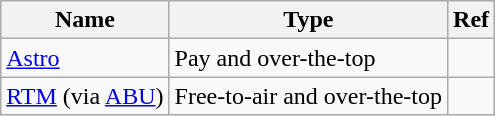<table class="wikitable sortable">
<tr>
<th>Name</th>
<th>Type</th>
<th>Ref</th>
</tr>
<tr>
<td><a href='#'>Astro</a></td>
<td>Pay and over-the-top</td>
<td></td>
</tr>
<tr>
<td><a href='#'>RTM</a> (via <a href='#'>ABU</a>)</td>
<td>Free-to-air and over-the-top</td>
<td></td>
</tr>
</table>
